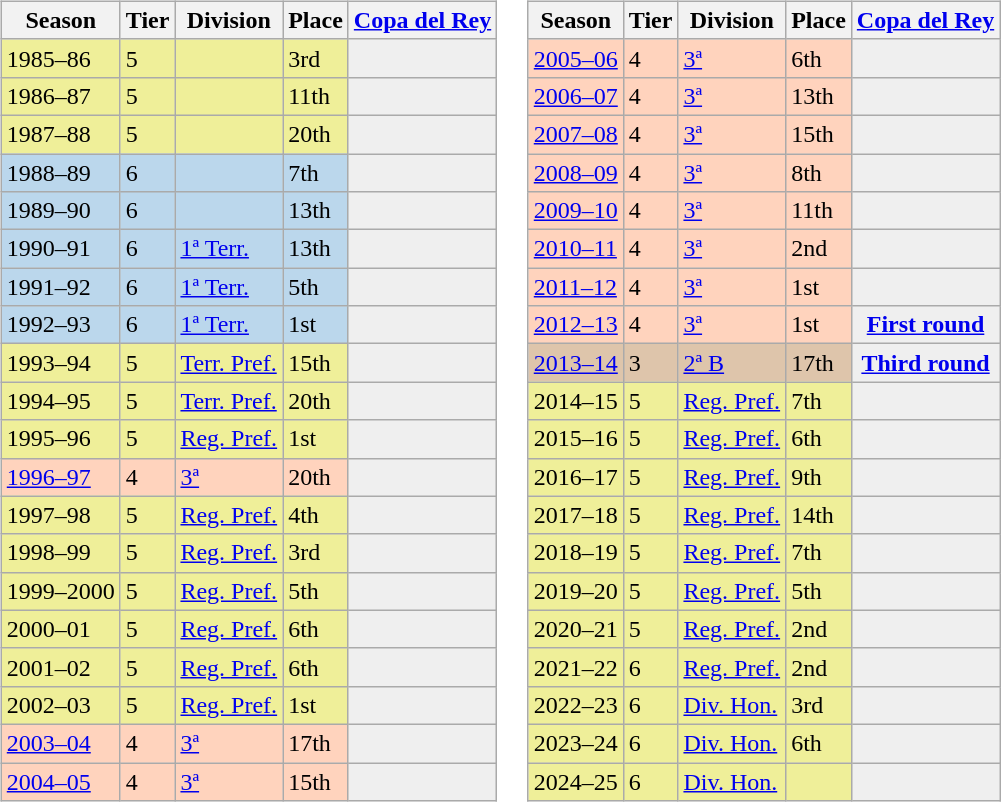<table>
<tr>
<td valign="top" width=0%><br><table class="wikitable">
<tr style="background:#f0f6fa;">
<th>Season</th>
<th>Tier</th>
<th>Division</th>
<th>Place</th>
<th><a href='#'>Copa del Rey</a></th>
</tr>
<tr>
<td style="background:#EFEF99;">1985–86</td>
<td style="background:#EFEF99;">5</td>
<td style="background:#EFEF99;"></td>
<td style="background:#EFEF99;">3rd</td>
<th style="background:#efefef;"></th>
</tr>
<tr>
<td style="background:#EFEF99;">1986–87</td>
<td style="background:#EFEF99;">5</td>
<td style="background:#EFEF99;"></td>
<td style="background:#EFEF99;">11th</td>
<th style="background:#efefef;"></th>
</tr>
<tr>
<td style="background:#EFEF99;">1987–88</td>
<td style="background:#EFEF99;">5</td>
<td style="background:#EFEF99;"></td>
<td style="background:#EFEF99;">20th</td>
<th style="background:#efefef;"></th>
</tr>
<tr>
<td style="background:#BBD7EC;">1988–89</td>
<td style="background:#BBD7EC;">6</td>
<td style="background:#BBD7EC;"></td>
<td style="background:#BBD7EC;">7th</td>
<th style="background:#efefef;"></th>
</tr>
<tr>
<td style="background:#BBD7EC;">1989–90</td>
<td style="background:#BBD7EC;">6</td>
<td style="background:#BBD7EC;"></td>
<td style="background:#BBD7EC;">13th</td>
<th style="background:#efefef;"></th>
</tr>
<tr>
<td style="background:#BBD7EC;">1990–91</td>
<td style="background:#BBD7EC;">6</td>
<td style="background:#BBD7EC;"><a href='#'>1ª Terr.</a></td>
<td style="background:#BBD7EC;">13th</td>
<th style="background:#efefef;"></th>
</tr>
<tr>
<td style="background:#BBD7EC;">1991–92</td>
<td style="background:#BBD7EC;">6</td>
<td style="background:#BBD7EC;"><a href='#'>1ª Terr.</a></td>
<td style="background:#BBD7EC;">5th</td>
<th style="background:#efefef;"></th>
</tr>
<tr>
<td style="background:#BBD7EC;">1992–93</td>
<td style="background:#BBD7EC;">6</td>
<td style="background:#BBD7EC;"><a href='#'>1ª Terr.</a></td>
<td style="background:#BBD7EC;">1st</td>
<th style="background:#efefef;"></th>
</tr>
<tr>
<td style="background:#EFEF99;">1993–94</td>
<td style="background:#EFEF99;">5</td>
<td style="background:#EFEF99;"><a href='#'>Terr. Pref.</a></td>
<td style="background:#EFEF99;">15th</td>
<th style="background:#efefef;"></th>
</tr>
<tr>
<td style="background:#EFEF99;">1994–95</td>
<td style="background:#EFEF99;">5</td>
<td style="background:#EFEF99;"><a href='#'>Terr. Pref.</a></td>
<td style="background:#EFEF99;">20th</td>
<th style="background:#efefef;"></th>
</tr>
<tr>
<td style="background:#EFEF99;">1995–96</td>
<td style="background:#EFEF99;">5</td>
<td style="background:#EFEF99;"><a href='#'>Reg. Pref.</a></td>
<td style="background:#EFEF99;">1st</td>
<th style="background:#efefef;"></th>
</tr>
<tr>
<td style="background:#FFD3BD;"><a href='#'>1996–97</a></td>
<td style="background:#FFD3BD;">4</td>
<td style="background:#FFD3BD;"><a href='#'>3ª</a></td>
<td style="background:#FFD3BD;">20th</td>
<td style="background:#efefef;"></td>
</tr>
<tr>
<td style="background:#EFEF99;">1997–98</td>
<td style="background:#EFEF99;">5</td>
<td style="background:#EFEF99;"><a href='#'>Reg. Pref.</a></td>
<td style="background:#EFEF99;">4th</td>
<th style="background:#efefef;"></th>
</tr>
<tr>
<td style="background:#EFEF99;">1998–99</td>
<td style="background:#EFEF99;">5</td>
<td style="background:#EFEF99;"><a href='#'>Reg. Pref.</a></td>
<td style="background:#EFEF99;">3rd</td>
<th style="background:#efefef;"></th>
</tr>
<tr>
<td style="background:#EFEF99;">1999–2000</td>
<td style="background:#EFEF99;">5</td>
<td style="background:#EFEF99;"><a href='#'>Reg. Pref.</a></td>
<td style="background:#EFEF99;">5th</td>
<th style="background:#efefef;"></th>
</tr>
<tr>
<td style="background:#EFEF99;">2000–01</td>
<td style="background:#EFEF99;">5</td>
<td style="background:#EFEF99;"><a href='#'>Reg. Pref.</a></td>
<td style="background:#EFEF99;">6th</td>
<th style="background:#efefef;"></th>
</tr>
<tr>
<td style="background:#EFEF99;">2001–02</td>
<td style="background:#EFEF99;">5</td>
<td style="background:#EFEF99;"><a href='#'>Reg. Pref.</a></td>
<td style="background:#EFEF99;">6th</td>
<th style="background:#efefef;"></th>
</tr>
<tr>
<td style="background:#EFEF99;">2002–03</td>
<td style="background:#EFEF99;">5</td>
<td style="background:#EFEF99;"><a href='#'>Reg. Pref.</a></td>
<td style="background:#EFEF99;">1st</td>
<th style="background:#efefef;"></th>
</tr>
<tr>
<td style="background:#FFD3BD;"><a href='#'>2003–04</a></td>
<td style="background:#FFD3BD;">4</td>
<td style="background:#FFD3BD;"><a href='#'>3ª</a></td>
<td style="background:#FFD3BD;">17th</td>
<td style="background:#efefef;"></td>
</tr>
<tr>
<td style="background:#FFD3BD;"><a href='#'>2004–05</a></td>
<td style="background:#FFD3BD;">4</td>
<td style="background:#FFD3BD;"><a href='#'>3ª</a></td>
<td style="background:#FFD3BD;">15th</td>
<td style="background:#efefef;"></td>
</tr>
</table>
</td>
<td valign="top" width=0%><br><table class="wikitable">
<tr style="background:#f0f6fa;">
<th>Season</th>
<th>Tier</th>
<th>Division</th>
<th>Place</th>
<th><a href='#'>Copa del Rey</a></th>
</tr>
<tr>
<td style="background:#FFD3BD;"><a href='#'>2005–06</a></td>
<td style="background:#FFD3BD;">4</td>
<td style="background:#FFD3BD;"><a href='#'>3ª</a></td>
<td style="background:#FFD3BD;">6th</td>
<th style="background:#efefef;"></th>
</tr>
<tr>
<td style="background:#FFD3BD;"><a href='#'>2006–07</a></td>
<td style="background:#FFD3BD;">4</td>
<td style="background:#FFD3BD;"><a href='#'>3ª</a></td>
<td style="background:#FFD3BD;">13th</td>
<th style="background:#efefef;"></th>
</tr>
<tr>
<td style="background:#FFD3BD;"><a href='#'>2007–08</a></td>
<td style="background:#FFD3BD;">4</td>
<td style="background:#FFD3BD;"><a href='#'>3ª</a></td>
<td style="background:#FFD3BD;">15th</td>
<th style="background:#efefef;"></th>
</tr>
<tr>
<td style="background:#FFD3BD;"><a href='#'>2008–09</a></td>
<td style="background:#FFD3BD;">4</td>
<td style="background:#FFD3BD;"><a href='#'>3ª</a></td>
<td style="background:#FFD3BD;">8th</td>
<td style="background:#efefef;"></td>
</tr>
<tr>
<td style="background:#FFD3BD;"><a href='#'>2009–10</a></td>
<td style="background:#FFD3BD;">4</td>
<td style="background:#FFD3BD;"><a href='#'>3ª</a></td>
<td style="background:#FFD3BD;">11th</td>
<td style="background:#efefef;"></td>
</tr>
<tr>
<td style="background:#FFD3BD;"><a href='#'>2010–11</a></td>
<td style="background:#FFD3BD;">4</td>
<td style="background:#FFD3BD;"><a href='#'>3ª</a></td>
<td style="background:#FFD3BD;">2nd</td>
<td style="background:#efefef;"></td>
</tr>
<tr>
<td style="background:#FFD3BD;"><a href='#'>2011–12</a></td>
<td style="background:#FFD3BD;">4</td>
<td style="background:#FFD3BD;"><a href='#'>3ª</a></td>
<td style="background:#FFD3BD;">1st</td>
<td style="background:#efefef;"></td>
</tr>
<tr>
<td style="background:#FFD3BD;"><a href='#'>2012–13</a></td>
<td style="background:#FFD3BD;">4</td>
<td style="background:#FFD3BD;"><a href='#'>3ª</a></td>
<td style="background:#FFD3BD;">1st</td>
<th style="background:#efefef;"><a href='#'>First round</a></th>
</tr>
<tr>
<td style="background:#DEC5AB;"><a href='#'>2013–14</a></td>
<td style="background:#DEC5AB;">3</td>
<td style="background:#DEC5AB;"><a href='#'>2ª B</a></td>
<td style="background:#DEC5AB;">17th</td>
<th style="background:#efefef;"><a href='#'>Third round</a></th>
</tr>
<tr>
<td style="background:#EFEF99;">2014–15</td>
<td style="background:#EFEF99;">5</td>
<td style="background:#EFEF99;"><a href='#'>Reg. Pref.</a></td>
<td style="background:#EFEF99;">7th</td>
<th style="background:#efefef;"></th>
</tr>
<tr>
<td style="background:#EFEF99;">2015–16</td>
<td style="background:#EFEF99;">5</td>
<td style="background:#EFEF99;"><a href='#'>Reg. Pref.</a></td>
<td style="background:#EFEF99;">6th</td>
<th style="background:#efefef;"></th>
</tr>
<tr>
<td style="background:#EFEF99;">2016–17</td>
<td style="background:#EFEF99;">5</td>
<td style="background:#EFEF99;"><a href='#'>Reg. Pref.</a></td>
<td style="background:#EFEF99;">9th</td>
<th style="background:#efefef;"></th>
</tr>
<tr>
<td style="background:#EFEF99;">2017–18</td>
<td style="background:#EFEF99;">5</td>
<td style="background:#EFEF99;"><a href='#'>Reg. Pref.</a></td>
<td style="background:#EFEF99;">14th</td>
<th style="background:#efefef;"></th>
</tr>
<tr>
<td style="background:#EFEF99;">2018–19</td>
<td style="background:#EFEF99;">5</td>
<td style="background:#EFEF99;"><a href='#'>Reg. Pref.</a></td>
<td style="background:#EFEF99;">7th</td>
<th style="background:#efefef;"></th>
</tr>
<tr>
<td style="background:#EFEF99;">2019–20</td>
<td style="background:#EFEF99;">5</td>
<td style="background:#EFEF99;"><a href='#'>Reg. Pref.</a></td>
<td style="background:#EFEF99;">5th</td>
<th style="background:#efefef;"></th>
</tr>
<tr>
<td style="background:#EFEF99;">2020–21</td>
<td style="background:#EFEF99;">5</td>
<td style="background:#EFEF99;"><a href='#'>Reg. Pref.</a></td>
<td style="background:#EFEF99;">2nd</td>
<th style="background:#efefef;"></th>
</tr>
<tr>
<td style="background:#EFEF99;">2021–22</td>
<td style="background:#EFEF99;">6</td>
<td style="background:#EFEF99;"><a href='#'>Reg. Pref.</a></td>
<td style="background:#EFEF99;">2nd</td>
<th style="background:#efefef;"></th>
</tr>
<tr>
<td style="background:#EFEF99;">2022–23</td>
<td style="background:#EFEF99;">6</td>
<td style="background:#EFEF99;"><a href='#'>Div. Hon.</a></td>
<td style="background:#EFEF99;">3rd</td>
<th style="background:#efefef;"></th>
</tr>
<tr>
<td style="background:#EFEF99;">2023–24</td>
<td style="background:#EFEF99;">6</td>
<td style="background:#EFEF99;"><a href='#'>Div. Hon.</a></td>
<td style="background:#EFEF99;">6th</td>
<th style="background:#efefef;"></th>
</tr>
<tr>
<td style="background:#EFEF99;">2024–25</td>
<td style="background:#EFEF99;">6</td>
<td style="background:#EFEF99;"><a href='#'>Div. Hon.</a></td>
<td style="background:#EFEF99;"></td>
<th style="background:#efefef;"></th>
</tr>
</table>
</td>
</tr>
</table>
